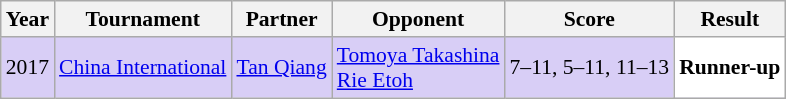<table class="sortable wikitable" style="font-size: 90%;">
<tr>
<th>Year</th>
<th>Tournament</th>
<th>Partner</th>
<th>Opponent</th>
<th>Score</th>
<th>Result</th>
</tr>
<tr style="background:#D8CEF6">
<td align="center">2017</td>
<td align="left"><a href='#'>China International</a></td>
<td align="left"> <a href='#'>Tan Qiang</a></td>
<td align="left"> <a href='#'>Tomoya Takashina</a><br> <a href='#'>Rie Etoh</a></td>
<td align="left">7–11, 5–11, 11–13</td>
<td style="text-align:left; background:white"> <strong>Runner-up</strong></td>
</tr>
</table>
